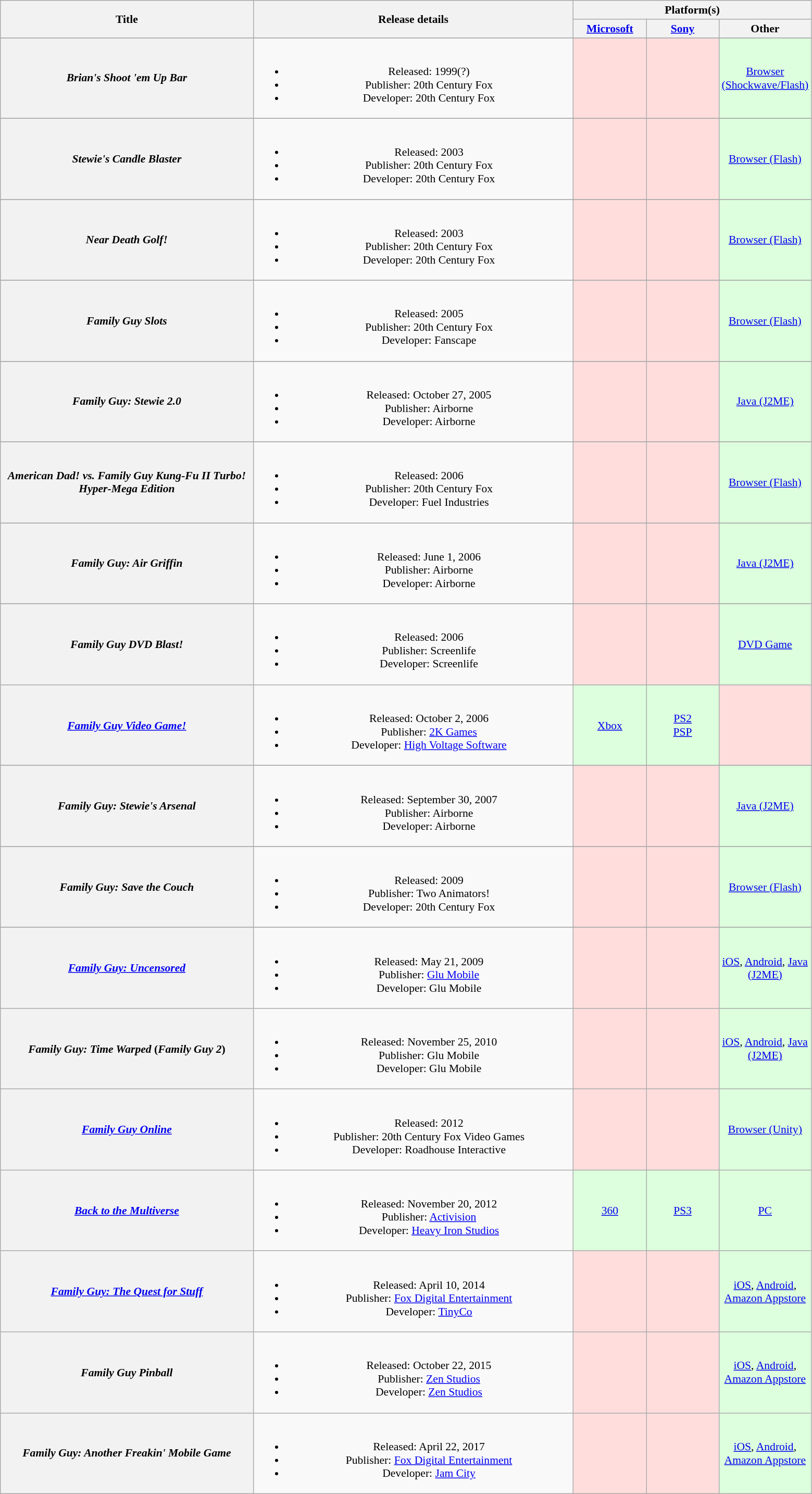<table class="wikitable plainrowheaders" style="font-size: 90%; text-align: center;">
<tr>
<th scope="col" rowspan="2" style="width: 22em;">Title</th>
<th scope="col" rowspan="2" style="width: 28em;">Release details</th>
<th colspan="4" scope="col">Platform(s)</th>
</tr>
<tr>
<th scope="col" style="width: 6em;"><a href='#'>Microsoft</a></th>
<th scope="col" style="width: 6em;"><a href='#'>Sony</a></th>
<th scope="col" style="width: 6em;">Other</th>
</tr>
<tr>
</tr>
<tr>
<th scope="row"><em>Brian's Shoot 'em Up Bar</em></th>
<td><br><ul><li>Released: 1999(?)</li><li>Publisher: 20th Century Fox</li><li>Developer: 20th Century Fox</li></ul></td>
<td style="background:#fdd;"></td>
<td style="background:#fdd;"></td>
<td style="background:#dfd;"><a href='#'>Browser (Shockwave/Flash)</a></td>
</tr>
<tr>
</tr>
<tr>
<th scope="row"><em>Stewie's Candle Blaster</em></th>
<td><br><ul><li>Released: 2003</li><li>Publisher: 20th Century Fox</li><li>Developer: 20th Century Fox</li></ul></td>
<td style="background:#fdd;"></td>
<td style="background:#fdd;"></td>
<td style="background:#dfd;"><a href='#'>Browser (Flash)</a></td>
</tr>
<tr>
</tr>
<tr>
<th scope="row"><em>Near Death Golf!</em></th>
<td><br><ul><li>Released: 2003</li><li>Publisher: 20th Century Fox</li><li>Developer: 20th Century Fox</li></ul></td>
<td style="background:#fdd;"></td>
<td style="background:#fdd;"></td>
<td style="background:#dfd;"><a href='#'>Browser (Flash)</a></td>
</tr>
<tr>
</tr>
<tr>
<th scope="row"><em>Family Guy Slots</em></th>
<td><br><ul><li>Released: 2005</li><li>Publisher: 20th Century Fox</li><li>Developer: Fanscape</li></ul></td>
<td style="background:#fdd;"></td>
<td style="background:#fdd;"></td>
<td style="background:#dfd;"><a href='#'>Browser (Flash)</a></td>
</tr>
<tr>
</tr>
<tr>
<th scope="row"><em>Family Guy: Stewie 2.0</em></th>
<td><br><ul><li>Released: October 27, 2005</li><li>Publisher: Airborne</li><li>Developer: Airborne</li></ul></td>
<td style="background:#fdd;"></td>
<td style="background:#fdd;"></td>
<td style="background:#dfd;"><a href='#'>Java (J2ME)</a></td>
</tr>
<tr>
</tr>
<tr>
<th scope="row"><em>American Dad! vs. Family Guy Kung-Fu II Turbo! Hyper-Mega Edition</em></th>
<td><br><ul><li>Released: 2006</li><li>Publisher: 20th Century Fox</li><li>Developer: Fuel Industries</li></ul></td>
<td style="background:#fdd;"></td>
<td style="background:#fdd;"></td>
<td style="background:#dfd;"><a href='#'>Browser (Flash)</a></td>
</tr>
<tr>
</tr>
<tr>
<th scope="row"><em>Family Guy: Air Griffin</em></th>
<td><br><ul><li>Released: June 1, 2006</li><li>Publisher: Airborne</li><li>Developer: Airborne</li></ul></td>
<td style="background:#fdd;"></td>
<td style="background:#fdd;"></td>
<td style="background:#dfd;"><a href='#'>Java (J2ME)</a></td>
</tr>
<tr>
</tr>
<tr>
<th scope="row"><em>Family Guy DVD Blast!</em></th>
<td><br><ul><li>Released: 2006</li><li>Publisher: Screenlife</li><li>Developer: Screenlife</li></ul></td>
<td style="background:#fdd;"></td>
<td style="background:#fdd;"></td>
<td style="background:#dfd;"><a href='#'>DVD Game</a></td>
</tr>
<tr>
<th scope="row"><em><a href='#'>Family Guy Video Game!</a></em></th>
<td><br><ul><li>Released: October 2, 2006</li><li>Publisher: <a href='#'>2K Games</a></li><li>Developer: <a href='#'>High Voltage Software</a></li></ul></td>
<td style="background:#dfd;"><a href='#'>Xbox</a></td>
<td style="background:#dfd;"><a href='#'>PS2</a> <br> <a href='#'>PSP</a></td>
<td style="background:#fdd;"></td>
</tr>
<tr>
</tr>
<tr>
<th scope="row"><em>Family Guy: Stewie's Arsenal</em></th>
<td><br><ul><li>Released: September 30, 2007</li><li>Publisher: Airborne</li><li>Developer: Airborne</li></ul></td>
<td style="background:#fdd;"></td>
<td style="background:#fdd;"></td>
<td style="background:#dfd;"><a href='#'>Java (J2ME)</a></td>
</tr>
<tr>
</tr>
<tr>
<th scope="row"><em>Family Guy: Save the Couch</em></th>
<td><br><ul><li>Released: 2009</li><li>Publisher: Two Animators!</li><li>Developer: 20th Century Fox</li></ul></td>
<td style="background:#fdd;"></td>
<td style="background:#fdd;"></td>
<td style="background:#dfd;"><a href='#'>Browser (Flash)</a></td>
</tr>
<tr>
</tr>
<tr>
<th scope="row"><em><a href='#'>Family Guy: Uncensored</a></em></th>
<td><br><ul><li>Released: May 21, 2009</li><li>Publisher: <a href='#'>Glu Mobile</a></li><li>Developer: Glu Mobile</li></ul></td>
<td style="background:#fdd;"></td>
<td style="background:#fdd;"></td>
<td style="background:#dfd;"><a href='#'>iOS</a>, <a href='#'>Android</a>, <a href='#'>Java (J2ME)</a></td>
</tr>
<tr>
<th scope="row"><em>Family Guy: Time Warped</em> (<em>Family Guy 2</em>)</th>
<td><br><ul><li>Released: November 25, 2010</li><li>Publisher: Glu Mobile</li><li>Developer: Glu Mobile</li></ul></td>
<td style="background:#fdd;"></td>
<td style="background:#fdd;"></td>
<td style="background:#dfd;"><a href='#'>iOS</a>, <a href='#'>Android</a>, <a href='#'>Java (J2ME)</a></td>
</tr>
<tr>
<th scope="row"><em><a href='#'>Family Guy Online</a></em></th>
<td><br><ul><li>Released: 2012</li><li>Publisher: 20th Century Fox Video Games</li><li>Developer: Roadhouse Interactive</li></ul></td>
<td style="background:#fdd;"></td>
<td style="background:#fdd;"></td>
<td style="background:#dfd;"><a href='#'>Browser (Unity)</a></td>
</tr>
<tr>
<th scope="row"><em><a href='#'>Back to the Multiverse</a></em></th>
<td><br><ul><li>Released: November 20, 2012</li><li>Publisher: <a href='#'>Activision</a></li><li>Developer: <a href='#'>Heavy Iron Studios</a></li></ul></td>
<td style="background:#dfd;"><a href='#'>360</a></td>
<td style="background:#dfd;"><a href='#'>PS3</a></td>
<td style="background:#dfd;"><a href='#'>PC</a></td>
</tr>
<tr>
<th scope="row"><em><a href='#'>Family Guy: The Quest for Stuff</a></em></th>
<td><br><ul><li>Released: April 10, 2014</li><li>Publisher: <a href='#'>Fox Digital Entertainment</a></li><li>Developer: <a href='#'>TinyCo</a></li></ul></td>
<td style="background:#fdd;"></td>
<td style="background:#fdd;"></td>
<td style="background:#dfd;"><a href='#'>iOS</a>, <a href='#'>Android</a>, <a href='#'>Amazon Appstore</a></td>
</tr>
<tr>
<th scope="row"><em>Family Guy Pinball</em></th>
<td><br><ul><li>Released: October 22, 2015</li><li>Publisher: <a href='#'>Zen Studios</a></li><li>Developer: <a href='#'>Zen Studios</a></li></ul></td>
<td style="background:#fdd;"></td>
<td style="background:#fdd;"></td>
<td style="background:#dfd;"><a href='#'>iOS</a>, <a href='#'>Android</a>, <a href='#'>Amazon Appstore</a></td>
</tr>
<tr>
<th scope="row"><em>Family Guy: Another Freakin' Mobile Game</em></th>
<td><br><ul><li>Released: April 22, 2017</li><li>Publisher: <a href='#'>Fox Digital Entertainment</a></li><li>Developer: <a href='#'>Jam City</a></li></ul></td>
<td style="background:#fdd;"></td>
<td style="background:#fdd;"></td>
<td style="background:#dfd;"><a href='#'>iOS</a>, <a href='#'>Android</a>, <a href='#'>Amazon Appstore</a></td>
</tr>
</table>
